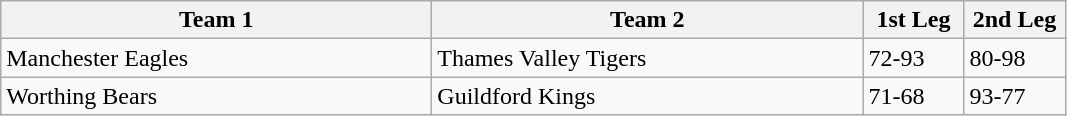<table class="wikitable" style="font-size: 100%">
<tr>
<th width=280>Team 1</th>
<th width=280>Team 2</th>
<th width=60>1st Leg</th>
<th width=60>2nd Leg</th>
</tr>
<tr>
<td>Manchester Eagles</td>
<td>Thames Valley Tigers</td>
<td>72-93</td>
<td>80-98</td>
</tr>
<tr>
<td>Worthing Bears</td>
<td>Guildford Kings</td>
<td>71-68</td>
<td>93-77</td>
</tr>
</table>
